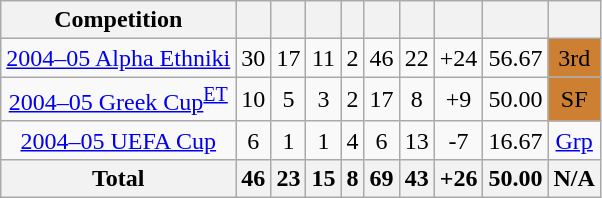<table class="wikitable" style="text-align:center">
<tr>
<th>Competition</th>
<th></th>
<th></th>
<th></th>
<th></th>
<th></th>
<th></th>
<th></th>
<th></th>
<th></th>
</tr>
<tr>
<td><a href='#'>2004–05 Alpha Ethniki</a></td>
<td>30</td>
<td>17</td>
<td>11</td>
<td>2</td>
<td>46</td>
<td>22</td>
<td>+24</td>
<td>56.67</td>
<td bgcolor=#CD7F32>3rd</td>
</tr>
<tr>
<td><a href='#'>2004–05 Greek Cup</a><sup><a href='#'>ET</a></sup></td>
<td>10</td>
<td>5</td>
<td>3</td>
<td>2</td>
<td>17</td>
<td>8</td>
<td>+9</td>
<td>50.00</td>
<td bgcolor=#CD7F32>SF</td>
</tr>
<tr>
<td><a href='#'>2004–05 UEFA Cup</a></td>
<td>6</td>
<td>1</td>
<td>1</td>
<td>4</td>
<td>6</td>
<td>13</td>
<td>-7</td>
<td>16.67</td>
<td><a href='#'>Grp</a></td>
</tr>
<tr>
<th>Total</th>
<th>46</th>
<th>23</th>
<th>15</th>
<th>8</th>
<th>69</th>
<th>43</th>
<th>+26</th>
<th>50.00</th>
<th>N/A</th>
</tr>
</table>
